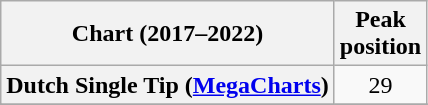<table class="wikitable sortable plainrowheaders" style="text-align:center">
<tr>
<th scope="col">Chart (2017–2022)</th>
<th scope="col">Peak<br>position</th>
</tr>
<tr>
<th scope="row">Dutch Single Tip (<a href='#'>MegaCharts</a>)</th>
<td>29</td>
</tr>
<tr>
</tr>
<tr>
</tr>
</table>
